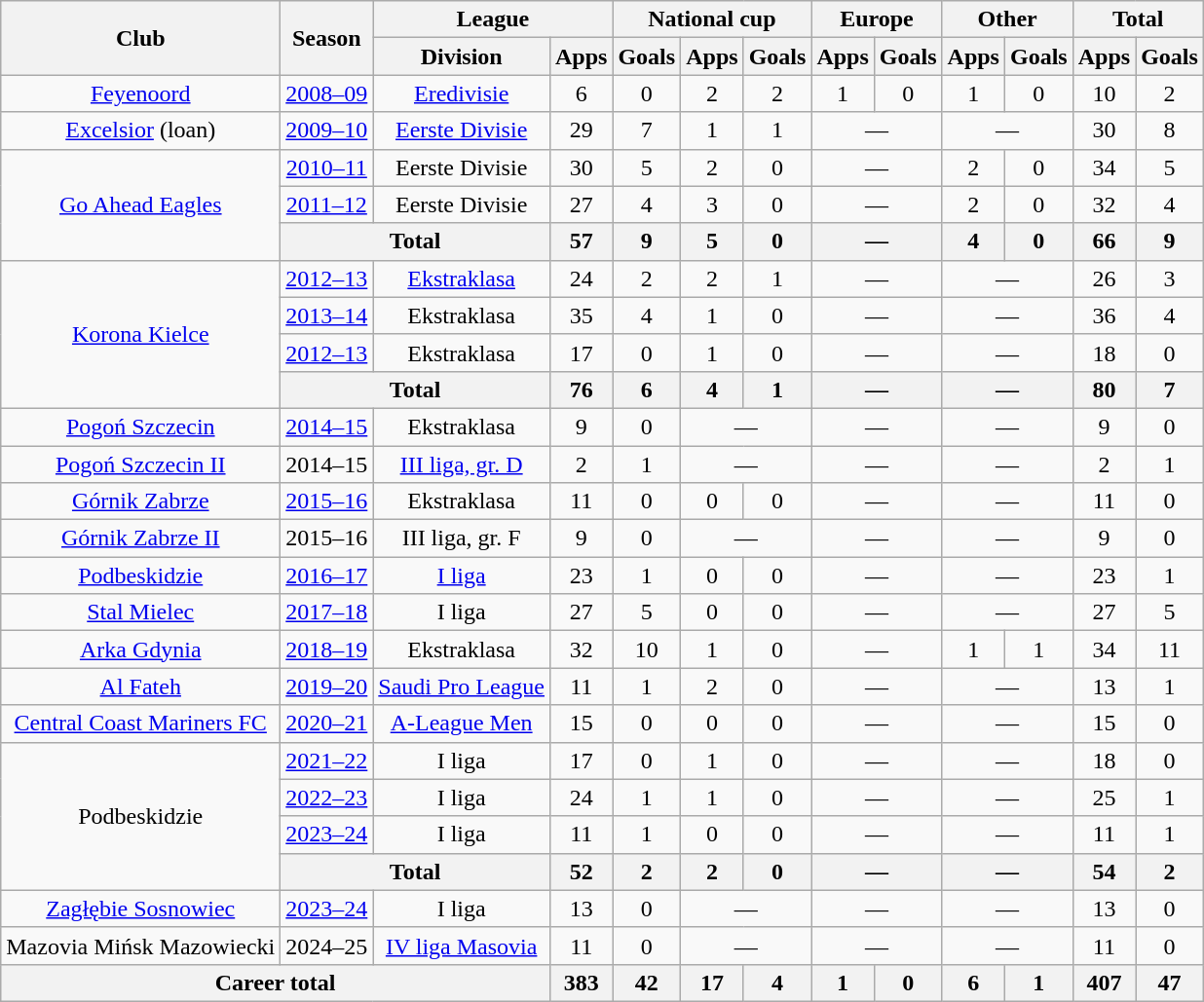<table class="wikitable" style="text-align: center;">
<tr>
<th rowspan="2">Club</th>
<th rowspan="2">Season</th>
<th colspan="2">League</th>
<th colspan="3">National cup</th>
<th colspan="2">Europe</th>
<th colspan="2">Other</th>
<th colspan="3">Total</th>
</tr>
<tr>
<th>Division</th>
<th>Apps</th>
<th>Goals</th>
<th>Apps</th>
<th>Goals</th>
<th>Apps</th>
<th>Goals</th>
<th>Apps</th>
<th>Goals</th>
<th>Apps</th>
<th>Goals</th>
</tr>
<tr>
<td><a href='#'>Feyenoord</a></td>
<td><a href='#'>2008–09</a></td>
<td><a href='#'>Eredivisie</a></td>
<td>6</td>
<td>0</td>
<td>2</td>
<td>2</td>
<td>1</td>
<td>0</td>
<td>1</td>
<td>0</td>
<td>10</td>
<td>2</td>
</tr>
<tr>
<td><a href='#'>Excelsior</a> (loan)</td>
<td><a href='#'>2009–10</a></td>
<td><a href='#'>Eerste Divisie</a></td>
<td>29</td>
<td>7</td>
<td>1</td>
<td>1</td>
<td colspan="2">—</td>
<td colspan="2">—</td>
<td>30</td>
<td>8</td>
</tr>
<tr>
<td rowspan="3"><a href='#'>Go Ahead Eagles</a></td>
<td><a href='#'>2010–11</a></td>
<td>Eerste Divisie</td>
<td>30</td>
<td>5</td>
<td>2</td>
<td>0</td>
<td colspan="2">—</td>
<td>2</td>
<td>0</td>
<td>34</td>
<td>5</td>
</tr>
<tr>
<td><a href='#'>2011–12</a></td>
<td>Eerste Divisie</td>
<td>27</td>
<td>4</td>
<td>3</td>
<td>0</td>
<td colspan="2">—</td>
<td>2</td>
<td>0</td>
<td>32</td>
<td>4</td>
</tr>
<tr>
<th colspan="2">Total</th>
<th>57</th>
<th>9</th>
<th>5</th>
<th>0</th>
<th colspan="2">—</th>
<th>4</th>
<th>0</th>
<th>66</th>
<th>9</th>
</tr>
<tr>
<td rowspan="4"><a href='#'>Korona Kielce</a></td>
<td><a href='#'>2012–13</a></td>
<td><a href='#'>Ekstraklasa</a></td>
<td>24</td>
<td>2</td>
<td>2</td>
<td>1</td>
<td colspan="2">—</td>
<td colspan="2">—</td>
<td>26</td>
<td>3</td>
</tr>
<tr>
<td><a href='#'>2013–14</a></td>
<td>Ekstraklasa</td>
<td>35</td>
<td>4</td>
<td>1</td>
<td>0</td>
<td colspan="2">—</td>
<td colspan="2">—</td>
<td>36</td>
<td>4</td>
</tr>
<tr>
<td><a href='#'>2012–13</a></td>
<td>Ekstraklasa</td>
<td>17</td>
<td>0</td>
<td>1</td>
<td>0</td>
<td colspan="2">—</td>
<td colspan="2">—</td>
<td>18</td>
<td>0</td>
</tr>
<tr>
<th colspan="2">Total</th>
<th>76</th>
<th>6</th>
<th>4</th>
<th>1</th>
<th colspan="2">—</th>
<th colspan="2">—</th>
<th>80</th>
<th>7</th>
</tr>
<tr>
<td><a href='#'>Pogoń Szczecin</a></td>
<td><a href='#'>2014–15</a></td>
<td>Ekstraklasa</td>
<td>9</td>
<td>0</td>
<td colspan="2">—</td>
<td colspan="2">—</td>
<td colspan="2">—</td>
<td>9</td>
<td>0</td>
</tr>
<tr>
<td><a href='#'>Pogoń Szczecin II</a></td>
<td>2014–15</td>
<td><a href='#'>III liga, gr. D</a></td>
<td>2</td>
<td>1</td>
<td colspan="2">—</td>
<td colspan="2">—</td>
<td colspan="2">—</td>
<td>2</td>
<td>1</td>
</tr>
<tr>
<td><a href='#'>Górnik Zabrze</a></td>
<td><a href='#'>2015–16</a></td>
<td>Ekstraklasa</td>
<td>11</td>
<td>0</td>
<td>0</td>
<td>0</td>
<td colspan="2">—</td>
<td colspan="2">—</td>
<td>11</td>
<td>0</td>
</tr>
<tr>
<td><a href='#'>Górnik Zabrze II</a></td>
<td>2015–16</td>
<td>III liga, gr. F</td>
<td>9</td>
<td>0</td>
<td colspan="2">—</td>
<td colspan="2">—</td>
<td colspan="2">—</td>
<td>9</td>
<td>0</td>
</tr>
<tr>
<td><a href='#'>Podbeskidzie</a></td>
<td><a href='#'>2016–17</a></td>
<td><a href='#'>I liga</a></td>
<td>23</td>
<td>1</td>
<td>0</td>
<td>0</td>
<td colspan="2">—</td>
<td colspan="2">—</td>
<td>23</td>
<td>1</td>
</tr>
<tr>
<td><a href='#'>Stal Mielec</a></td>
<td><a href='#'>2017–18</a></td>
<td>I liga</td>
<td>27</td>
<td>5</td>
<td>0</td>
<td>0</td>
<td colspan="2">—</td>
<td colspan="2">—</td>
<td>27</td>
<td>5</td>
</tr>
<tr>
<td><a href='#'>Arka Gdynia</a></td>
<td><a href='#'>2018–19</a></td>
<td>Ekstraklasa</td>
<td>32</td>
<td>10</td>
<td>1</td>
<td>0</td>
<td colspan="2">—</td>
<td>1</td>
<td>1</td>
<td>34</td>
<td>11</td>
</tr>
<tr>
<td><a href='#'>Al Fateh</a></td>
<td><a href='#'>2019–20</a></td>
<td><a href='#'>Saudi Pro League</a></td>
<td>11</td>
<td>1</td>
<td>2</td>
<td>0</td>
<td colspan="2">—</td>
<td colspan="2">—</td>
<td>13</td>
<td>1</td>
</tr>
<tr>
<td><a href='#'>Central Coast Mariners FC</a></td>
<td><a href='#'>2020–21</a></td>
<td><a href='#'>A-League Men</a></td>
<td>15</td>
<td>0</td>
<td>0</td>
<td>0</td>
<td colspan="2">—</td>
<td colspan="2">—</td>
<td>15</td>
<td>0</td>
</tr>
<tr>
<td rowspan="4">Podbeskidzie</td>
<td><a href='#'>2021–22</a></td>
<td>I liga</td>
<td>17</td>
<td>0</td>
<td>1</td>
<td>0</td>
<td colspan="2">—</td>
<td colspan="2">—</td>
<td>18</td>
<td>0</td>
</tr>
<tr>
<td><a href='#'>2022–23</a></td>
<td>I liga</td>
<td>24</td>
<td>1</td>
<td>1</td>
<td>0</td>
<td colspan="2">—</td>
<td colspan="2">—</td>
<td>25</td>
<td>1</td>
</tr>
<tr>
<td><a href='#'>2023–24</a></td>
<td>I liga</td>
<td>11</td>
<td>1</td>
<td>0</td>
<td>0</td>
<td colspan="2">—</td>
<td colspan="2">—</td>
<td>11</td>
<td>1</td>
</tr>
<tr>
<th colspan="2">Total</th>
<th>52</th>
<th>2</th>
<th>2</th>
<th>0</th>
<th colspan="2">—</th>
<th colspan="2">—</th>
<th>54</th>
<th>2</th>
</tr>
<tr>
<td><a href='#'>Zagłębie Sosnowiec</a></td>
<td><a href='#'>2023–24</a></td>
<td>I liga</td>
<td>13</td>
<td>0</td>
<td colspan="2">—</td>
<td colspan="2">—</td>
<td colspan="2">—</td>
<td>13</td>
<td>0</td>
</tr>
<tr>
<td>Mazovia Mińsk Mazowiecki</td>
<td>2024–25</td>
<td><a href='#'>IV liga Masovia</a></td>
<td>11</td>
<td>0</td>
<td colspan="2">—</td>
<td colspan="2">—</td>
<td colspan="2">—</td>
<td>11</td>
<td>0</td>
</tr>
<tr>
<th colspan="3">Career total</th>
<th>383</th>
<th>42</th>
<th>17</th>
<th>4</th>
<th>1</th>
<th>0</th>
<th>6</th>
<th>1</th>
<th>407</th>
<th>47</th>
</tr>
</table>
